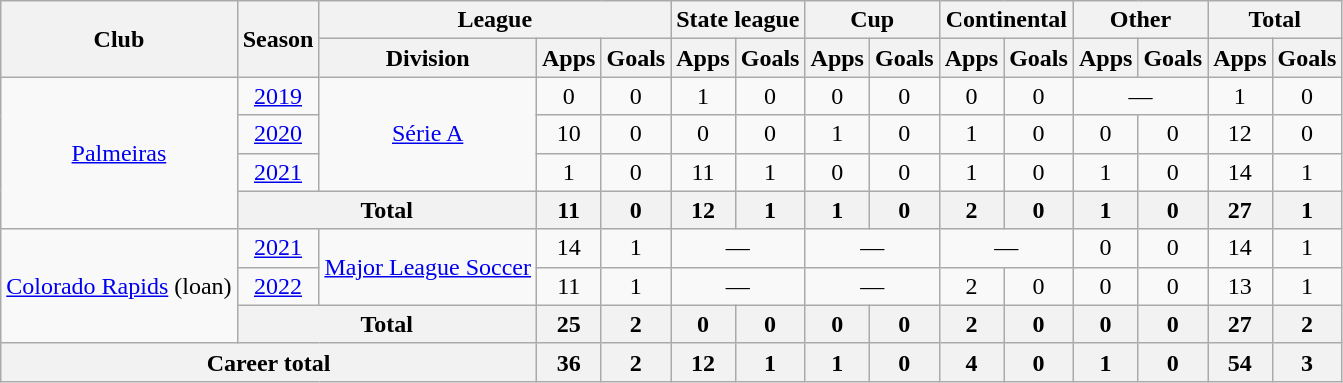<table class="wikitable" style="text-align: center">
<tr>
<th rowspan="2">Club</th>
<th rowspan="2">Season</th>
<th colspan="3">League</th>
<th colspan="2">State league</th>
<th colspan="2">Cup</th>
<th colspan="2">Continental</th>
<th colspan="2">Other</th>
<th colspan="2">Total</th>
</tr>
<tr>
<th>Division</th>
<th>Apps</th>
<th>Goals</th>
<th>Apps</th>
<th>Goals</th>
<th>Apps</th>
<th>Goals</th>
<th>Apps</th>
<th>Goals</th>
<th>Apps</th>
<th>Goals</th>
<th>Apps</th>
<th>Goals</th>
</tr>
<tr>
<td rowspan=4><a href='#'>Palmeiras</a></td>
<td><a href='#'>2019</a></td>
<td rowspan=3><a href='#'>Série A</a></td>
<td>0</td>
<td>0</td>
<td>1</td>
<td>0</td>
<td>0</td>
<td>0</td>
<td>0</td>
<td>0</td>
<td colspan=2>—</td>
<td>1</td>
<td>0</td>
</tr>
<tr>
<td><a href='#'>2020</a></td>
<td>10</td>
<td>0</td>
<td>0</td>
<td>0</td>
<td>1</td>
<td>0</td>
<td>1</td>
<td>0</td>
<td>0</td>
<td>0</td>
<td>12</td>
<td>0</td>
</tr>
<tr>
<td><a href='#'>2021</a></td>
<td>1</td>
<td>0</td>
<td>11</td>
<td>1</td>
<td>0</td>
<td>0</td>
<td>1</td>
<td>0</td>
<td>1</td>
<td>0</td>
<td>14</td>
<td>1</td>
</tr>
<tr>
<th colspan=2>Total</th>
<th>11</th>
<th>0</th>
<th>12</th>
<th>1</th>
<th>1</th>
<th>0</th>
<th>2</th>
<th>0</th>
<th>1</th>
<th>0</th>
<th>27</th>
<th>1</th>
</tr>
<tr>
<td rowspan=3><a href='#'>Colorado Rapids</a> (loan)</td>
<td><a href='#'>2021</a></td>
<td rowspan=2><a href='#'>Major League Soccer</a></td>
<td>14</td>
<td>1</td>
<td colspan=2>—</td>
<td colspan=2>—</td>
<td colspan=2>—</td>
<td>0</td>
<td>0</td>
<td>14</td>
<td>1</td>
</tr>
<tr>
<td><a href='#'>2022</a></td>
<td>11</td>
<td>1</td>
<td colspan=2>—</td>
<td colspan=2>—</td>
<td>2</td>
<td>0</td>
<td>0</td>
<td>0</td>
<td>13</td>
<td>1</td>
</tr>
<tr>
<th colspan=2>Total</th>
<th>25</th>
<th>2</th>
<th>0</th>
<th>0</th>
<th>0</th>
<th>0</th>
<th>2</th>
<th>0</th>
<th>0</th>
<th>0</th>
<th>27</th>
<th>2</th>
</tr>
<tr>
<th colspan="3"><strong>Career total</strong></th>
<th>36</th>
<th>2</th>
<th>12</th>
<th>1</th>
<th>1</th>
<th>0</th>
<th>4</th>
<th>0</th>
<th>1</th>
<th>0</th>
<th>54</th>
<th>3</th>
</tr>
</table>
